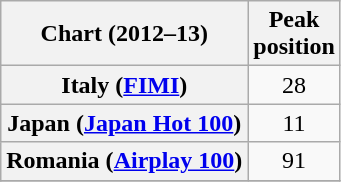<table class="wikitable sortable plainrowheaders">
<tr>
<th>Chart (2012–13)</th>
<th>Peak<br>position</th>
</tr>
<tr>
<th scope="row">Italy (<a href='#'>FIMI</a>)</th>
<td style="text-align:center;">28</td>
</tr>
<tr>
<th scope="row">Japan (<a href='#'>Japan Hot 100</a>)</th>
<td style="text-align:center;">11</td>
</tr>
<tr>
<th scope="row">Romania (<a href='#'>Airplay 100</a>)</th>
<td style="text-align:center;">91</td>
</tr>
<tr>
</tr>
</table>
